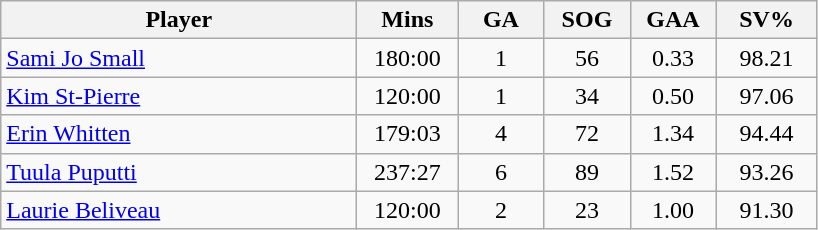<table class="wikitable sortable" style="text-align:center;">
<tr>
<th width="230px">Player</th>
<th width="60px">Mins</th>
<th width="50px">GA</th>
<th width="50px">SOG</th>
<th width="50px">GAA</th>
<th width="60px">SV%</th>
</tr>
<tr align=center>
<td align=left> <a href='#'>Sami Jo Small</a></td>
<td>180:00</td>
<td>1</td>
<td>56</td>
<td>0.33</td>
<td>98.21</td>
</tr>
<tr align=center>
<td align=left> <a href='#'>Kim St-Pierre</a></td>
<td>120:00</td>
<td>1</td>
<td>34</td>
<td>0.50</td>
<td>97.06</td>
</tr>
<tr align=center>
<td align=left> <a href='#'>Erin Whitten</a></td>
<td>179:03</td>
<td>4</td>
<td>72</td>
<td>1.34</td>
<td>94.44</td>
</tr>
<tr align=center>
<td align=left> <a href='#'>Tuula Puputti</a></td>
<td>237:27</td>
<td>6</td>
<td>89</td>
<td>1.52</td>
<td>93.26</td>
</tr>
<tr align=center>
<td align=left> <a href='#'>Laurie Beliveau</a></td>
<td>120:00</td>
<td>2</td>
<td>23</td>
<td>1.00</td>
<td>91.30</td>
</tr>
</table>
